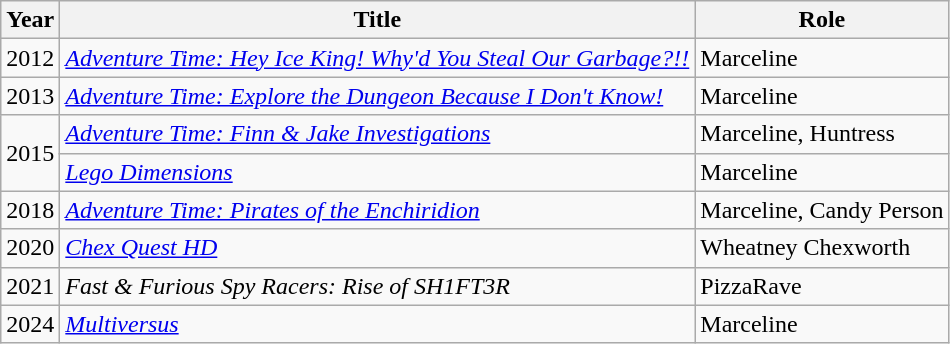<table class="wikitable">
<tr>
<th>Year</th>
<th>Title</th>
<th>Role</th>
</tr>
<tr>
<td>2012</td>
<td><em><a href='#'>Adventure Time: Hey Ice King! Why'd You Steal Our Garbage?!!</a></em></td>
<td>Marceline<em></em></td>
</tr>
<tr>
<td>2013</td>
<td><em><a href='#'>Adventure Time: Explore the Dungeon Because I Don't Know!</a></em></td>
<td>Marceline</td>
</tr>
<tr>
<td rowspan="2">2015</td>
<td><em><a href='#'>Adventure Time: Finn & Jake Investigations</a></em></td>
<td>Marceline, Huntress<em></em></td>
</tr>
<tr>
<td><em><a href='#'>Lego Dimensions</a></em></td>
<td>Marceline</td>
</tr>
<tr>
<td>2018</td>
<td><em><a href='#'>Adventure Time: Pirates of the Enchiridion</a></em></td>
<td>Marceline, Candy Person</td>
</tr>
<tr>
<td>2020</td>
<td><em><a href='#'>Chex Quest HD</a></em></td>
<td>Wheatney Chexworth</td>
</tr>
<tr>
<td>2021</td>
<td><em>Fast & Furious Spy Racers: Rise of SH1FT3R</em></td>
<td>PizzaRave<em></em></td>
</tr>
<tr>
<td>2024</td>
<td><em><a href='#'>Multiversus</a></em></td>
<td>Marceline</td>
</tr>
</table>
